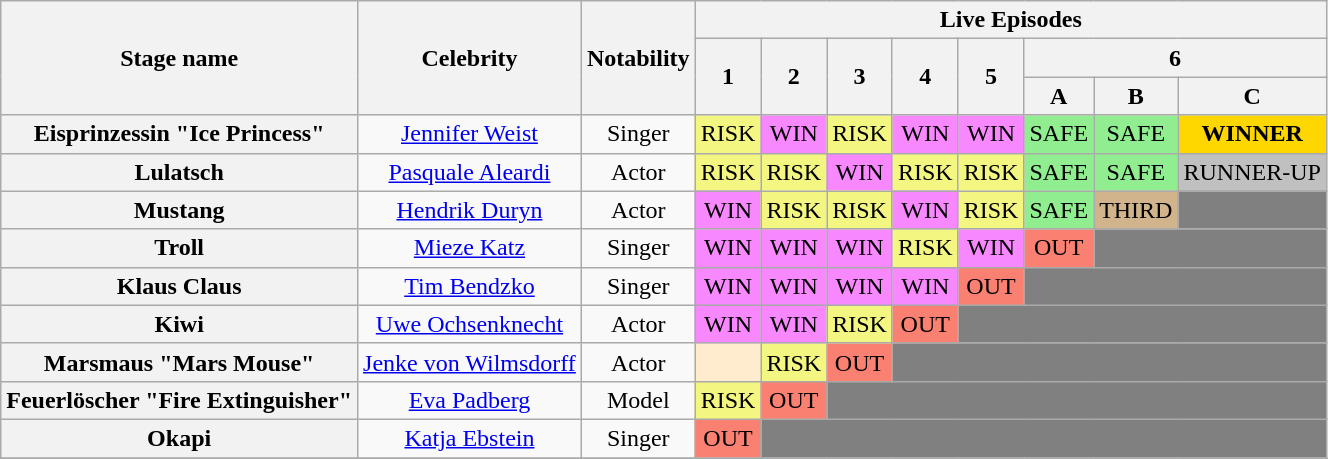<table class="wikitable" style="text-align:center; ">
<tr>
<th rowspan="3">Stage name</th>
<th rowspan="3">Celebrity</th>
<th rowspan="3">Notability</th>
<th colspan="8">Live Episodes</th>
</tr>
<tr>
<th rowspan="2">1</th>
<th rowspan="2">2</th>
<th rowspan="2">3</th>
<th rowspan="2">4</th>
<th rowspan="2">5</th>
<th colspan="3">6</th>
</tr>
<tr>
<th>A</th>
<th>B</th>
<th>C</th>
</tr>
<tr>
<th>Eisprinzessin "Ice Princess"</th>
<td><a href='#'>Jennifer Weist</a></td>
<td>Singer</td>
<td bgcolor="F3F781">RISK</td>
<td bgcolor="#F888FD">WIN</td>
<td bgcolor="F3F781">RISK</td>
<td bgcolor="#F888FD">WIN</td>
<td bgcolor="#F888FD">WIN</td>
<td bgcolor=lightgreen>SAFE</td>
<td bgcolor=lightgreen>SAFE</td>
<td bgcolor=gold><strong>WINNER</strong></td>
</tr>
<tr>
<th>Lulatsch</th>
<td><a href='#'>Pasquale Aleardi</a></td>
<td>Actor</td>
<td bgcolor="F3F781">RISK</td>
<td bgcolor="F3F781">RISK</td>
<td bgcolor="#F888FD">WIN</td>
<td bgcolor="F3F781">RISK</td>
<td bgcolor="F3F781">RISK</td>
<td bgcolor=lightgreen>SAFE</td>
<td bgcolor=lightgreen>SAFE</td>
<td bgcolor=silver>RUNNER-UP</td>
</tr>
<tr>
<th>Mustang</th>
<td><a href='#'>Hendrik Duryn</a></td>
<td>Actor</td>
<td bgcolor=#F888FD>WIN</td>
<td bgcolor="F3F781">RISK</td>
<td bgcolor="F3F781">RISK</td>
<td bgcolor=#F888FD>WIN</td>
<td bgcolor="F3F781">RISK</td>
<td bgcolor=lightgreen>SAFE</td>
<td bgcolor=tan>THIRD</td>
<td bgcolor=grey></td>
</tr>
<tr>
<th>Troll</th>
<td><a href='#'>Mieze Katz</a></td>
<td>Singer</td>
<td bgcolor="#F888FD">WIN</td>
<td bgcolor="#F888FD">WIN</td>
<td bgcolor="#F888FD">WIN</td>
<td bgcolor="F3F781">RISK</td>
<td bgcolor="#F888FD">WIN</td>
<td bgcolor=salmon>OUT</td>
<td colspan="2" bgcolor=grey></td>
</tr>
<tr>
<th>Klaus Claus</th>
<td><a href='#'>Tim Bendzko</a></td>
<td>Singer</td>
<td bgcolor="#F888FD">WIN</td>
<td bgcolor="#F888FD">WIN</td>
<td bgcolor="#F888FD">WIN</td>
<td bgcolor="#F888FD">WIN</td>
<td bgcolor=salmon>OUT</td>
<td colspan="3" bgcolor=grey></td>
</tr>
<tr>
<th>Kiwi</th>
<td><a href='#'>Uwe Ochsenknecht</a></td>
<td>Actor</td>
<td bgcolor="#F888FD">WIN</td>
<td bgcolor="#F888FD">WIN</td>
<td bgcolor="F3F781">RISK</td>
<td bgcolor=salmon>OUT</td>
<td colspan="4" bgcolor=grey></td>
</tr>
<tr>
<th>Marsmaus "Mars Mouse"</th>
<td><a href='#'>Jenke von Wilmsdorff</a></td>
<td>Actor</td>
<td bgcolor=#FFEBCD></td>
<td bgcolor="F3F781">RISK</td>
<td bgcolor=salmon>OUT</td>
<td colspan="5" bgcolor=grey></td>
</tr>
<tr>
<th>Feuerlöscher "Fire Extinguisher"</th>
<td><a href='#'>Eva Padberg</a></td>
<td>Model</td>
<td bgcolor="F3F781">RISK</td>
<td bgcolor=salmon>OUT</td>
<td colspan="6" bgcolor=grey></td>
</tr>
<tr>
<th>Okapi</th>
<td><a href='#'>Katja Ebstein</a></td>
<td>Singer</td>
<td bgcolor=salmon>OUT</td>
<td colspan="7" bgcolor=grey></td>
</tr>
<tr>
</tr>
</table>
